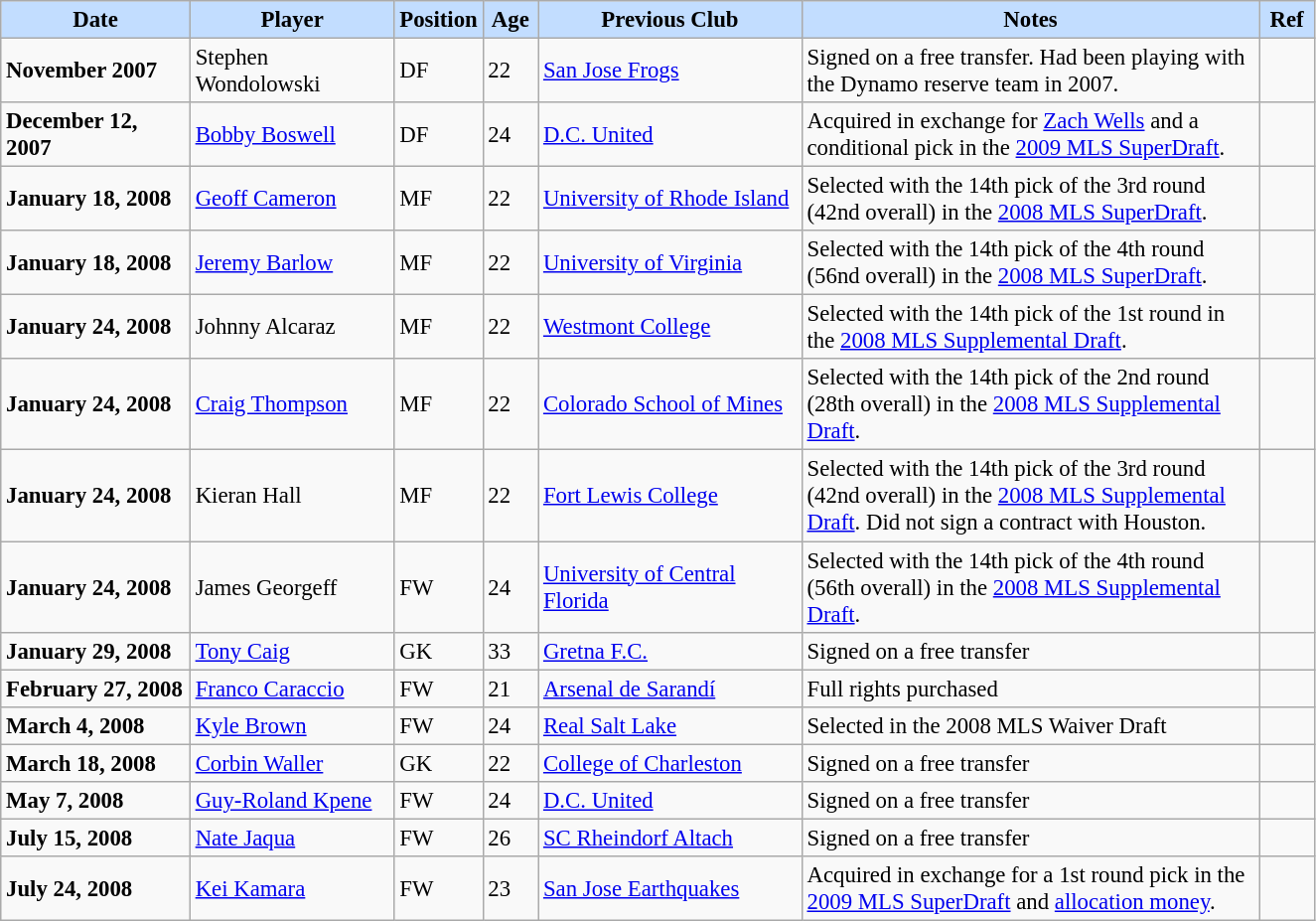<table class="wikitable" style="text-align:left; font-size:95%;">
<tr>
<th style="background:#c2ddff; width:120px;">Date</th>
<th style="background:#c2ddff; width:130px;">Player</th>
<th style="background:#c2ddff; width:50px;">Position</th>
<th style="background:#c2ddff; width:30px;">Age</th>
<th style="background:#c2ddff; width:170px;">Previous Club</th>
<th style="background:#c2ddff; width:300px;">Notes</th>
<th style="background:#c2ddff; width:30px;">Ref</th>
</tr>
<tr>
<td><strong>November 2007</strong></td>
<td> Stephen Wondolowski</td>
<td>DF</td>
<td>22</td>
<td> <a href='#'>San Jose Frogs</a></td>
<td>Signed on a free transfer.  Had been playing with the Dynamo reserve team in 2007.</td>
<td></td>
</tr>
<tr>
<td><strong>December 12, 2007</strong></td>
<td> <a href='#'>Bobby Boswell</a></td>
<td>DF</td>
<td>24</td>
<td> <a href='#'>D.C. United</a></td>
<td>Acquired in exchange for <a href='#'>Zach Wells</a> and a conditional pick in the <a href='#'>2009 MLS SuperDraft</a>.</td>
<td></td>
</tr>
<tr>
<td><strong>January 18, 2008</strong></td>
<td> <a href='#'>Geoff Cameron</a></td>
<td>MF</td>
<td>22</td>
<td><a href='#'>University of Rhode Island</a></td>
<td>Selected with the 14th pick of the 3rd round (42nd overall) in the <a href='#'>2008 MLS SuperDraft</a>.</td>
<td></td>
</tr>
<tr>
<td><strong>January 18, 2008</strong></td>
<td> <a href='#'>Jeremy Barlow</a></td>
<td>MF</td>
<td>22</td>
<td><a href='#'>University of Virginia</a></td>
<td>Selected with the 14th pick of the 4th round (56nd overall) in the <a href='#'>2008 MLS SuperDraft</a>.</td>
<td></td>
</tr>
<tr>
<td><strong>January 24, 2008</strong></td>
<td> Johnny Alcaraz</td>
<td>MF</td>
<td>22</td>
<td><a href='#'>Westmont College</a></td>
<td>Selected with the 14th pick of the 1st round in the <a href='#'>2008 MLS Supplemental Draft</a>.</td>
<td></td>
</tr>
<tr>
<td><strong>January 24, 2008</strong></td>
<td> <a href='#'>Craig Thompson</a></td>
<td>MF</td>
<td>22</td>
<td><a href='#'>Colorado School of Mines</a></td>
<td>Selected with the 14th pick of the 2nd round (28th overall) in the <a href='#'>2008 MLS Supplemental Draft</a>.</td>
<td></td>
</tr>
<tr>
<td><strong>January 24, 2008</strong></td>
<td> Kieran Hall</td>
<td>MF</td>
<td>22</td>
<td><a href='#'>Fort Lewis College</a></td>
<td>Selected with the 14th pick of the 3rd round (42nd overall) in the <a href='#'>2008 MLS Supplemental Draft</a>.  Did not sign a contract with Houston.</td>
<td></td>
</tr>
<tr>
<td><strong>January 24, 2008</strong></td>
<td> James Georgeff</td>
<td>FW</td>
<td>24</td>
<td><a href='#'>University of Central Florida</a></td>
<td>Selected with the 14th pick of the 4th round (56th overall) in the <a href='#'>2008 MLS Supplemental Draft</a>.</td>
<td></td>
</tr>
<tr>
<td><strong>January 29, 2008</strong></td>
<td> <a href='#'>Tony Caig</a></td>
<td>GK</td>
<td>33</td>
<td> <a href='#'>Gretna F.C.</a></td>
<td>Signed on a free transfer</td>
<td></td>
</tr>
<tr>
<td><strong>February 27, 2008</strong></td>
<td> <a href='#'>Franco Caraccio</a></td>
<td>FW</td>
<td>21</td>
<td> <a href='#'>Arsenal de Sarandí</a></td>
<td>Full rights purchased</td>
<td></td>
</tr>
<tr>
<td><strong>March 4, 2008</strong></td>
<td> <a href='#'>Kyle Brown</a></td>
<td>FW</td>
<td>24</td>
<td> <a href='#'>Real Salt Lake</a></td>
<td>Selected in the 2008 MLS Waiver Draft</td>
<td></td>
</tr>
<tr>
<td><strong>March 18, 2008</strong></td>
<td> <a href='#'>Corbin Waller</a></td>
<td>GK</td>
<td>22</td>
<td><a href='#'>College of Charleston</a></td>
<td>Signed on a free transfer</td>
<td></td>
</tr>
<tr>
<td><strong>May 7, 2008</strong></td>
<td> <a href='#'>Guy-Roland Kpene</a></td>
<td>FW</td>
<td>24</td>
<td> <a href='#'>D.C. United</a></td>
<td>Signed on a free transfer</td>
<td></td>
</tr>
<tr>
<td><strong>July 15, 2008</strong></td>
<td> <a href='#'>Nate Jaqua</a></td>
<td>FW</td>
<td>26</td>
<td> <a href='#'>SC Rheindorf Altach</a></td>
<td>Signed on a free transfer</td>
<td></td>
</tr>
<tr>
<td><strong>July 24, 2008</strong></td>
<td> <a href='#'>Kei Kamara</a></td>
<td>FW</td>
<td>23</td>
<td> <a href='#'>San Jose Earthquakes</a></td>
<td>Acquired in exchange for a 1st round pick in the <a href='#'>2009 MLS SuperDraft</a> and <a href='#'>allocation money</a>.</td>
<td></td>
</tr>
</table>
